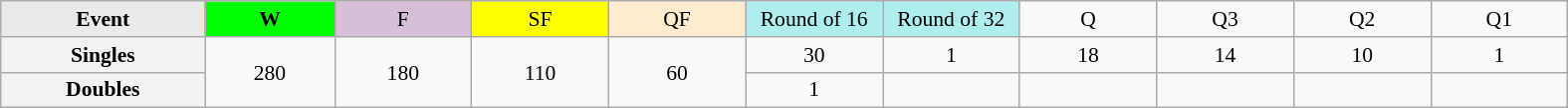<table class=wikitable style=font-size:90%;text-align:center>
<tr>
<td style="width:130px; background:#eaeaea;"><strong>Event</strong></td>
<td style="width:80px; background:lime;"><strong>W</strong></td>
<td style="width:85px; background:thistle;">F</td>
<td style="width:85px; background:#ff0;">SF</td>
<td style="width:85px; background:#ffebcd;">QF</td>
<td style="width:85px; background:#afeeee;">Round of 16</td>
<td style="width:85px; background:#afeeee;">Round of 32</td>
<td width=85>Q</td>
<td width=85>Q3</td>
<td width=85>Q2</td>
<td width=85>Q1</td>
</tr>
<tr>
<th style="background:#f3f3f3;">Singles</th>
<td rowspan=2>280</td>
<td rowspan=2>180</td>
<td rowspan=2>110</td>
<td rowspan=2>60</td>
<td>30</td>
<td>1</td>
<td>18</td>
<td>14</td>
<td>10</td>
<td>1</td>
</tr>
<tr>
<th style="background:#f3f3f3;">Doubles</th>
<td>1</td>
<td></td>
<td></td>
<td></td>
<td></td>
<td></td>
</tr>
</table>
